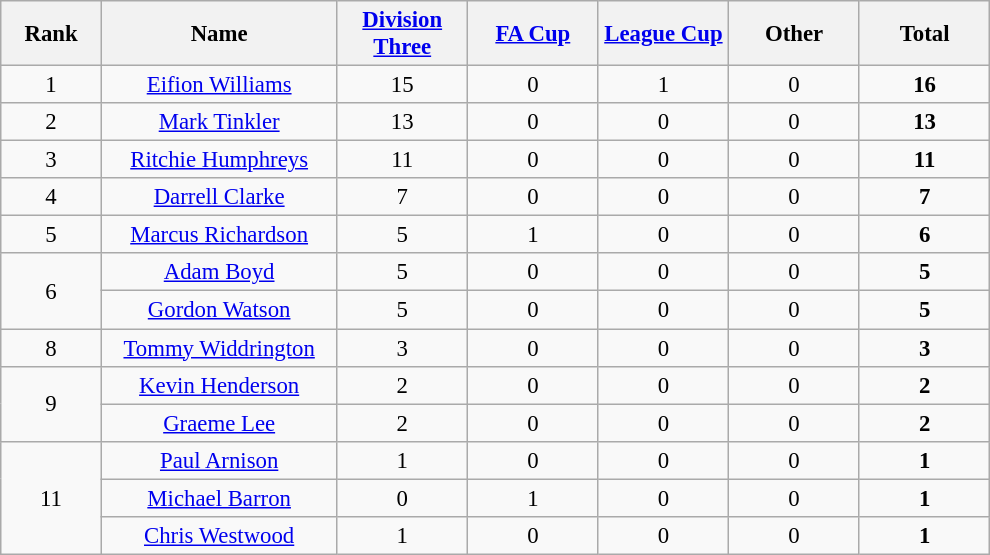<table class="wikitable" style="font-size: 95%; text-align: center;">
<tr>
<th width=60>Rank</th>
<th width=150>Name</th>
<th width=80><a href='#'>Division Three</a></th>
<th width=80><a href='#'>FA Cup</a></th>
<th width=80><a href='#'>League Cup</a></th>
<th width=80>Other</th>
<th width=80><strong>Total</strong></th>
</tr>
<tr>
<td>1</td>
<td><a href='#'>Eifion Williams</a></td>
<td>15</td>
<td>0</td>
<td>1</td>
<td>0</td>
<td><strong>16</strong></td>
</tr>
<tr>
<td>2</td>
<td><a href='#'>Mark Tinkler</a></td>
<td>13</td>
<td>0</td>
<td>0</td>
<td>0</td>
<td><strong>13</strong></td>
</tr>
<tr>
<td>3</td>
<td><a href='#'>Ritchie Humphreys</a></td>
<td>11</td>
<td>0</td>
<td>0</td>
<td>0</td>
<td><strong>11</strong></td>
</tr>
<tr>
<td>4</td>
<td><a href='#'>Darrell Clarke</a></td>
<td>7</td>
<td>0</td>
<td>0</td>
<td>0</td>
<td><strong>7</strong></td>
</tr>
<tr>
<td>5</td>
<td><a href='#'>Marcus Richardson</a></td>
<td>5</td>
<td>1</td>
<td>0</td>
<td>0</td>
<td><strong>6</strong></td>
</tr>
<tr>
<td rowspan=2>6</td>
<td><a href='#'>Adam Boyd</a></td>
<td>5</td>
<td>0</td>
<td>0</td>
<td>0</td>
<td><strong>5</strong></td>
</tr>
<tr>
<td><a href='#'>Gordon Watson</a></td>
<td>5</td>
<td>0</td>
<td>0</td>
<td>0</td>
<td><strong>5</strong></td>
</tr>
<tr>
<td>8</td>
<td><a href='#'>Tommy Widdrington</a></td>
<td>3</td>
<td>0</td>
<td>0</td>
<td>0</td>
<td><strong>3</strong></td>
</tr>
<tr>
<td rowspan=2>9</td>
<td><a href='#'>Kevin Henderson</a></td>
<td>2</td>
<td>0</td>
<td>0</td>
<td>0</td>
<td><strong>2</strong></td>
</tr>
<tr>
<td><a href='#'>Graeme Lee</a></td>
<td>2</td>
<td>0</td>
<td>0</td>
<td>0</td>
<td><strong>2</strong></td>
</tr>
<tr>
<td rowspan=3>11</td>
<td><a href='#'>Paul Arnison</a></td>
<td>1</td>
<td>0</td>
<td>0</td>
<td>0</td>
<td><strong>1</strong></td>
</tr>
<tr>
<td><a href='#'>Michael Barron</a></td>
<td>0</td>
<td>1</td>
<td>0</td>
<td>0</td>
<td><strong>1</strong></td>
</tr>
<tr>
<td><a href='#'>Chris Westwood</a></td>
<td>1</td>
<td>0</td>
<td>0</td>
<td>0</td>
<td><strong>1</strong></td>
</tr>
</table>
